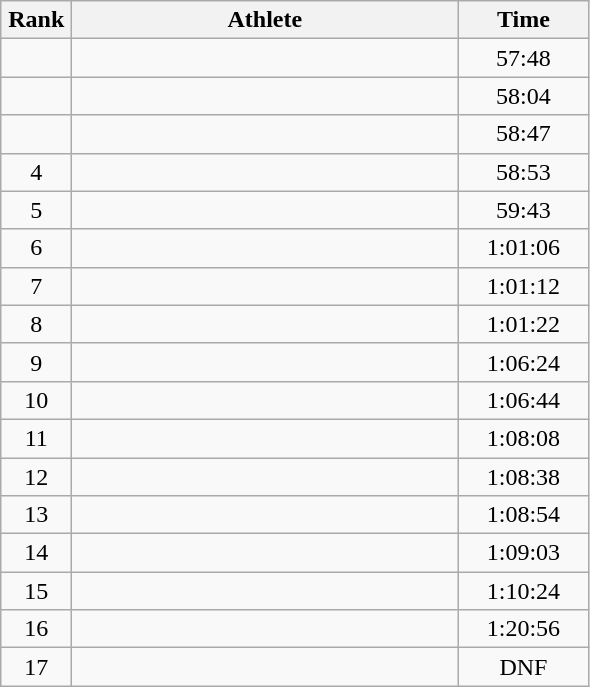<table class=wikitable style="text-align:center">
<tr>
<th width=40>Rank</th>
<th width=250>Athlete</th>
<th width=80>Time</th>
</tr>
<tr>
<td></td>
<td align=left></td>
<td>57:48</td>
</tr>
<tr>
<td></td>
<td align=left></td>
<td>58:04</td>
</tr>
<tr>
<td></td>
<td align=left></td>
<td>58:47</td>
</tr>
<tr>
<td>4</td>
<td align=left></td>
<td>58:53</td>
</tr>
<tr>
<td>5</td>
<td align=left></td>
<td>59:43</td>
</tr>
<tr>
<td>6</td>
<td align=left></td>
<td>1:01:06</td>
</tr>
<tr>
<td>7</td>
<td align=left></td>
<td>1:01:12</td>
</tr>
<tr>
<td>8</td>
<td align=left></td>
<td>1:01:22</td>
</tr>
<tr>
<td>9</td>
<td align=left></td>
<td>1:06:24</td>
</tr>
<tr>
<td>10</td>
<td align=left></td>
<td>1:06:44</td>
</tr>
<tr>
<td>11</td>
<td align=left></td>
<td>1:08:08</td>
</tr>
<tr>
<td>12</td>
<td align=left></td>
<td>1:08:38</td>
</tr>
<tr>
<td>13</td>
<td align=left></td>
<td>1:08:54</td>
</tr>
<tr>
<td>14</td>
<td align=left></td>
<td>1:09:03</td>
</tr>
<tr>
<td>15</td>
<td align=left></td>
<td>1:10:24</td>
</tr>
<tr>
<td>16</td>
<td align=left></td>
<td>1:20:56</td>
</tr>
<tr>
<td>17</td>
<td align=left></td>
<td>DNF</td>
</tr>
</table>
